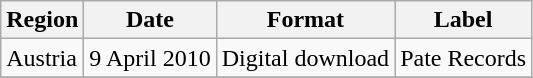<table class=wikitable>
<tr>
<th>Region</th>
<th>Date</th>
<th>Format</th>
<th>Label</th>
</tr>
<tr>
<td>Austria</td>
<td>9 April 2010</td>
<td>Digital download</td>
<td>Pate Records</td>
</tr>
<tr>
</tr>
</table>
